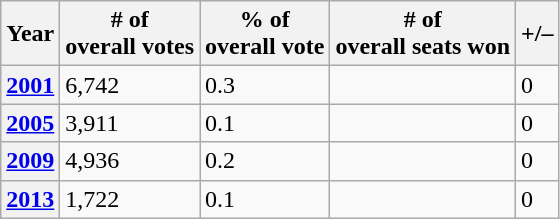<table class=wikitable>
<tr>
<th>Year</th>
<th># of<br>overall votes</th>
<th>% of<br>overall vote</th>
<th># of<br>overall seats won</th>
<th>+/–</th>
</tr>
<tr>
<th><a href='#'>2001</a></th>
<td>6,742</td>
<td>0.3</td>
<td></td>
<td> 0</td>
</tr>
<tr>
<th><a href='#'>2005</a></th>
<td>3,911</td>
<td>0.1</td>
<td></td>
<td> 0</td>
</tr>
<tr>
<th><a href='#'>2009</a></th>
<td>4,936</td>
<td>0.2</td>
<td></td>
<td> 0</td>
</tr>
<tr>
<th><a href='#'>2013</a></th>
<td>1,722</td>
<td>0.1</td>
<td></td>
<td> 0</td>
</tr>
</table>
